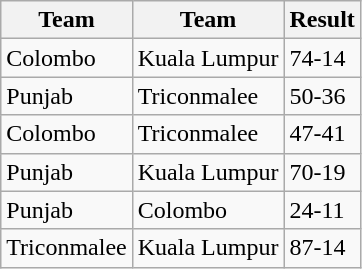<table class="wikitable">
<tr>
<th>Team</th>
<th>Team</th>
<th>Result</th>
</tr>
<tr>
<td>Colombo</td>
<td>Kuala Lumpur</td>
<td>74-14</td>
</tr>
<tr>
<td>Punjab</td>
<td>Triconmalee</td>
<td>50-36</td>
</tr>
<tr>
<td>Colombo</td>
<td>Triconmalee</td>
<td>47-41</td>
</tr>
<tr>
<td>Punjab</td>
<td>Kuala Lumpur</td>
<td>70-19</td>
</tr>
<tr>
<td>Punjab</td>
<td>Colombo</td>
<td>24-11</td>
</tr>
<tr>
<td>Triconmalee</td>
<td>Kuala Lumpur</td>
<td>87-14</td>
</tr>
</table>
